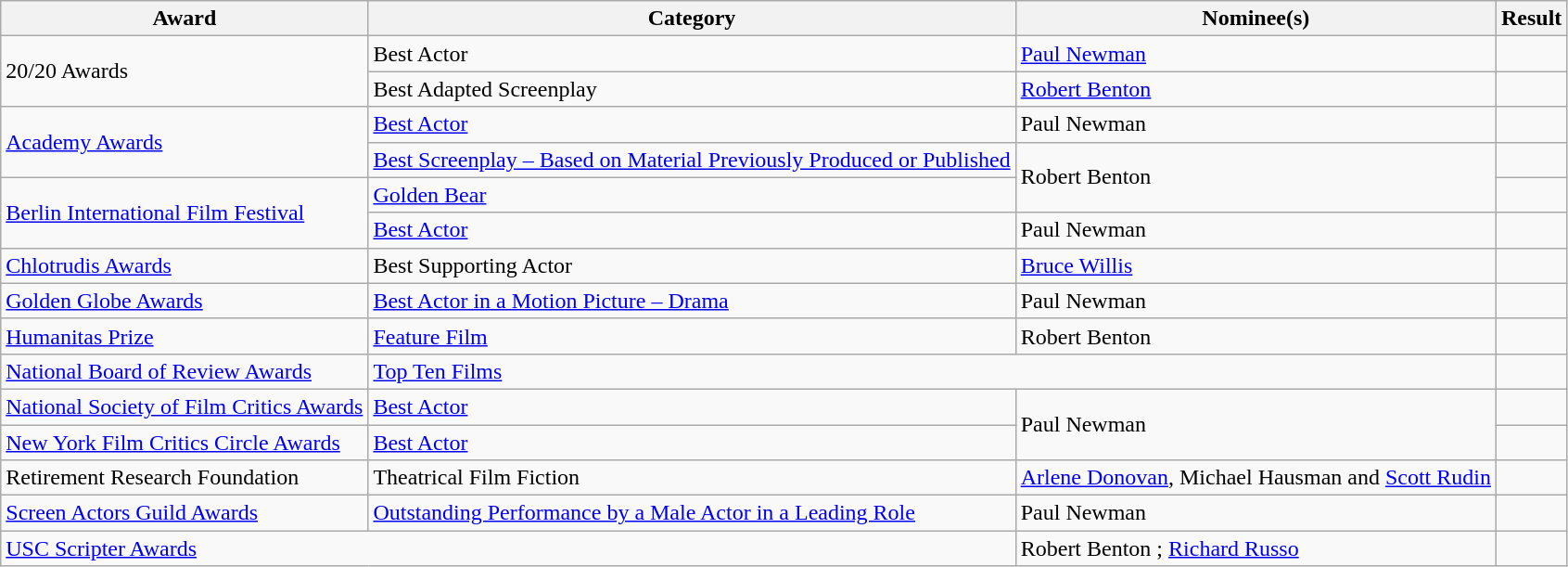<table class="wikitable plainrowheaders">
<tr>
<th>Award</th>
<th>Category</th>
<th>Nominee(s)</th>
<th>Result</th>
</tr>
<tr>
<td rowspan="2">20/20 Awards</td>
<td>Best Actor</td>
<td><a href='#'>Paul Newman</a></td>
<td></td>
</tr>
<tr>
<td>Best Adapted Screenplay</td>
<td><a href='#'>Robert Benton</a></td>
<td></td>
</tr>
<tr>
<td rowspan="2"><a href='#'>Academy Awards</a></td>
<td><a href='#'>Best Actor</a></td>
<td>Paul Newman</td>
<td></td>
</tr>
<tr>
<td><a href='#'>Best Screenplay – Based on Material Previously Produced or Published</a></td>
<td rowspan="2">Robert Benton</td>
<td></td>
</tr>
<tr>
<td rowspan="2"><a href='#'>Berlin International Film Festival</a></td>
<td><a href='#'>Golden Bear</a></td>
<td></td>
</tr>
<tr>
<td><a href='#'>Best Actor</a></td>
<td>Paul Newman</td>
<td></td>
</tr>
<tr>
<td><a href='#'>Chlotrudis Awards</a></td>
<td>Best Supporting Actor</td>
<td><a href='#'>Bruce Willis</a></td>
<td></td>
</tr>
<tr>
<td><a href='#'>Golden Globe Awards</a></td>
<td><a href='#'>Best Actor in a Motion Picture – Drama</a></td>
<td>Paul Newman</td>
<td></td>
</tr>
<tr>
<td><a href='#'>Humanitas Prize</a></td>
<td><a href='#'>Feature Film</a></td>
<td>Robert Benton</td>
<td></td>
</tr>
<tr>
<td><a href='#'>National Board of Review Awards</a></td>
<td colspan="2"><a href='#'>Top Ten Films</a></td>
<td></td>
</tr>
<tr>
<td><a href='#'>National Society of Film Critics Awards</a></td>
<td><a href='#'>Best Actor</a></td>
<td rowspan="2">Paul Newman</td>
<td></td>
</tr>
<tr>
<td><a href='#'>New York Film Critics Circle Awards</a></td>
<td><a href='#'>Best Actor</a></td>
<td></td>
</tr>
<tr>
<td>Retirement Research Foundation</td>
<td>Theatrical Film Fiction</td>
<td><a href='#'>Arlene Donovan</a>, Michael Hausman and <a href='#'>Scott Rudin</a></td>
<td></td>
</tr>
<tr>
<td><a href='#'>Screen Actors Guild Awards</a></td>
<td><a href='#'>Outstanding Performance by a Male Actor in a Leading Role</a></td>
<td>Paul Newman</td>
<td></td>
</tr>
<tr>
<td colspan="2"><a href='#'>USC Scripter Awards</a></td>
<td>Robert Benton ; <a href='#'>Richard Russo</a> </td>
<td></td>
</tr>
</table>
